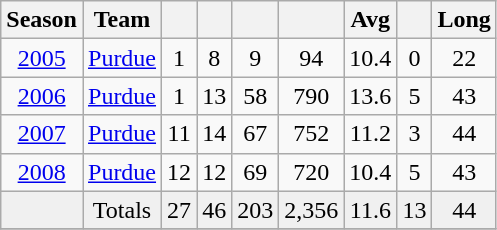<table class="wikitable" style="text-align:center">
<tr>
<th>Season</th>
<th>Team</th>
<th></th>
<th></th>
<th></th>
<th></th>
<th>Avg</th>
<th></th>
<th>Long</th>
</tr>
<tr>
<td><a href='#'>2005</a></td>
<td><a href='#'>Purdue</a></td>
<td>1</td>
<td>8</td>
<td>9</td>
<td>94</td>
<td>10.4</td>
<td>0</td>
<td>22</td>
</tr>
<tr>
<td><a href='#'>2006</a></td>
<td><a href='#'>Purdue</a></td>
<td>1</td>
<td>13</td>
<td>58</td>
<td>790</td>
<td>13.6</td>
<td>5</td>
<td>43</td>
</tr>
<tr>
<td><a href='#'>2007</a></td>
<td><a href='#'>Purdue</a></td>
<td>11</td>
<td>14</td>
<td>67</td>
<td>752</td>
<td>11.2</td>
<td>3</td>
<td>44</td>
</tr>
<tr>
<td><a href='#'>2008</a></td>
<td><a href='#'>Purdue</a></td>
<td>12</td>
<td>12</td>
<td>69</td>
<td>720</td>
<td>10.4</td>
<td>5</td>
<td>43</td>
</tr>
<tr style="background:#f0f0f0;">
<td></td>
<td>Totals</td>
<td>27</td>
<td>46</td>
<td>203</td>
<td>2,356</td>
<td>11.6</td>
<td>13</td>
<td>44</td>
</tr>
<tr>
</tr>
</table>
